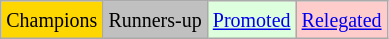<table class="wikitable">
<tr>
<td bgcolor=gold><small>Champions</small></td>
<td bgcolor=silver><small>Runners-up</small></td>
<td bgcolor="#DDFFDD"><small><a href='#'>Promoted</a></small></td>
<td bgcolor="#FFCCCC"><small><a href='#'>Relegated</a></small></td>
</tr>
</table>
